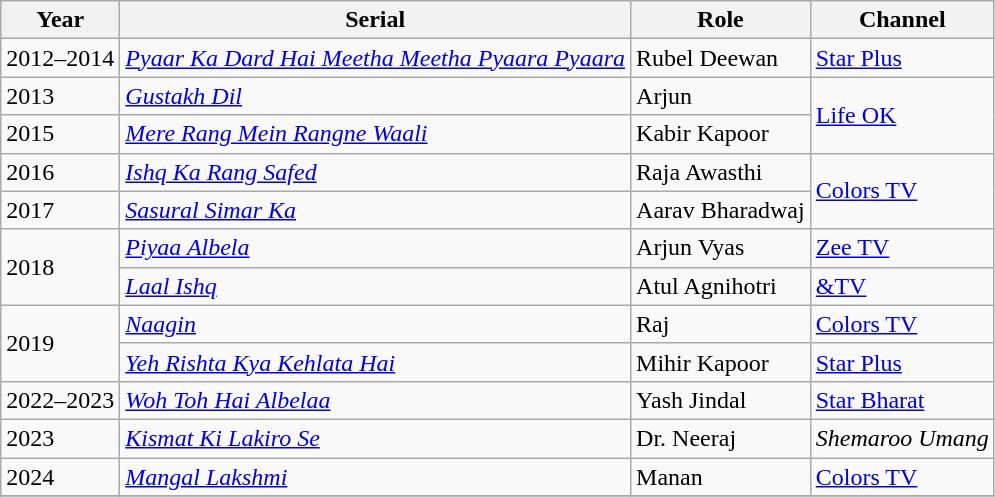<table class="wikitable sortable">
<tr>
<th>Year</th>
<th>Serial</th>
<th>Role</th>
<th>Channel</th>
</tr>
<tr>
<td>2012–2014</td>
<td><em><a href='#'>Pyaar Ka Dard Hai Meetha Meetha Pyaara Pyaara</a></em></td>
<td>Rubel Deewan</td>
<td><a href='#'>Star Plus</a></td>
</tr>
<tr>
<td>2013</td>
<td><em><a href='#'>Gustakh Dil</a></em></td>
<td>Arjun</td>
<td rowspan = "2"><a href='#'>Life OK</a></td>
</tr>
<tr>
<td>2015</td>
<td><em><a href='#'>Mere Rang Mein Rangne Waali</a></em></td>
<td>Kabir Kapoor</td>
</tr>
<tr>
<td>2016</td>
<td><em><a href='#'>Ishq Ka Rang Safed</a></em></td>
<td>Raja Awasthi</td>
<td rowspan = "2"><a href='#'>Colors TV</a></td>
</tr>
<tr>
<td>2017</td>
<td><em><a href='#'>Sasural Simar Ka</a></em></td>
<td>Aarav Bharadwaj</td>
</tr>
<tr>
<td rowspan = "2">2018</td>
<td><em><a href='#'>Piyaa Albela</a></em></td>
<td>Arjun Vyas</td>
<td><a href='#'>Zee TV</a></td>
</tr>
<tr>
<td><em><a href='#'> Laal Ishq</a></em></td>
<td>Atul Agnihotri</td>
<td><a href='#'>&TV</a></td>
</tr>
<tr>
<td rowspan = "2">2019</td>
<td><em><a href='#'> Naagin</a></em></td>
<td>Raj</td>
<td><a href='#'>Colors TV</a></td>
</tr>
<tr>
<td><em><a href='#'>Yeh Rishta Kya Kehlata Hai</a></em></td>
<td>Mihir Kapoor</td>
<td><a href='#'>Star Plus</a></td>
</tr>
<tr>
<td>2022–2023</td>
<td><em><a href='#'>Woh Toh Hai Albelaa</a></em></td>
<td>Yash Jindal</td>
<td><a href='#'>Star Bharat</a></td>
</tr>
<tr>
<td>2023</td>
<td><em><a href='#'>Kismat Ki Lakiro Se</a></em></td>
<td>Dr. Neeraj</td>
<td><em>Shemaroo Umang</em></td>
</tr>
<tr>
<td>2024</td>
<td><em><a href='#'>Mangal Lakshmi</a></em></td>
<td>Manan</td>
<td><a href='#'>Colors TV</a></td>
</tr>
<tr>
</tr>
</table>
